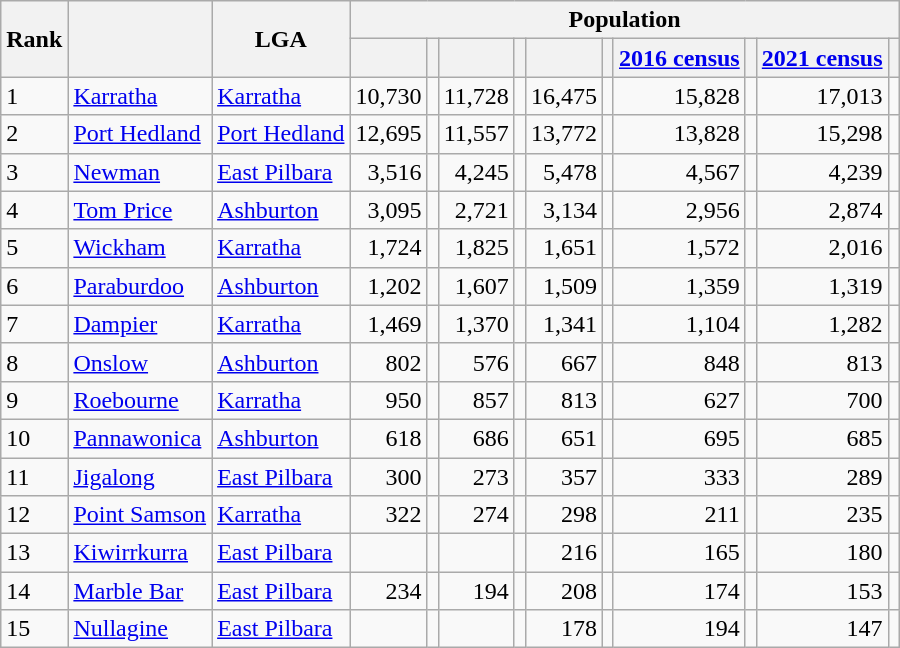<table class="wikitable sortable">
<tr>
<th rowspan=2>Rank</th>
<th rowspan=2></th>
<th rowspan=2>LGA</th>
<th colspan="10">Population</th>
</tr>
<tr>
<th></th>
<th></th>
<th></th>
<th></th>
<th></th>
<th></th>
<th><a href='#'>2016 census</a></th>
<th></th>
<th><a href='#'>2021 census</a></th>
<th></th>
</tr>
<tr>
<td>1</td>
<td><a href='#'>Karratha</a></td>
<td><a href='#'>Karratha</a></td>
<td align="right">10,730</td>
<td></td>
<td align=right>11,728</td>
<td></td>
<td align=right>16,475</td>
<td></td>
<td align=right>15,828</td>
<td></td>
<td align=right>17,013</td>
<td></td>
</tr>
<tr>
<td>2</td>
<td><a href='#'>Port Hedland</a></td>
<td><a href='#'>Port Hedland</a></td>
<td align="right">12,695</td>
<td></td>
<td align="right">11,557</td>
<td></td>
<td align="right">13,772</td>
<td></td>
<td align="right">13,828</td>
<td></td>
<td align="right">15,298</td>
<td></td>
</tr>
<tr>
<td>3</td>
<td><a href='#'>Newman</a></td>
<td><a href='#'>East Pilbara</a></td>
<td align="right">3,516</td>
<td></td>
<td align="right">4,245</td>
<td></td>
<td align="right">5,478</td>
<td></td>
<td align="right">4,567</td>
<td></td>
<td align="right">4,239</td>
<td></td>
</tr>
<tr>
<td>4</td>
<td><a href='#'>Tom Price</a></td>
<td><a href='#'>Ashburton</a></td>
<td align="right">3,095</td>
<td></td>
<td align=right>2,721</td>
<td></td>
<td align=right>3,134</td>
<td></td>
<td align=right>2,956</td>
<td></td>
<td align=right>2,874</td>
<td></td>
</tr>
<tr>
<td>5</td>
<td><a href='#'>Wickham</a></td>
<td><a href='#'>Karratha</a></td>
<td align="right">1,724</td>
<td></td>
<td align="right">1,825</td>
<td></td>
<td align="right">1,651</td>
<td></td>
<td align="right">1,572</td>
<td></td>
<td align="right">2,016</td>
<td></td>
</tr>
<tr>
<td>6</td>
<td><a href='#'>Paraburdoo</a></td>
<td><a href='#'>Ashburton</a></td>
<td align="right">1,202</td>
<td></td>
<td align=right>1,607</td>
<td></td>
<td align=right>1,509</td>
<td></td>
<td align=right>1,359</td>
<td></td>
<td align=right>1,319</td>
<td></td>
</tr>
<tr>
<td>7</td>
<td><a href='#'>Dampier</a></td>
<td><a href='#'>Karratha</a></td>
<td align="right">1,469</td>
<td></td>
<td align="right">1,370</td>
<td></td>
<td align="right">1,341</td>
<td></td>
<td align="right">1,104</td>
<td></td>
<td align="right">1,282</td>
<td></td>
</tr>
<tr>
<td>8</td>
<td><a href='#'>Onslow</a></td>
<td><a href='#'>Ashburton</a></td>
<td align="right">802</td>
<td></td>
<td align="right">576</td>
<td></td>
<td align="right">667</td>
<td></td>
<td align="right">848</td>
<td></td>
<td align="right">813</td>
<td></td>
</tr>
<tr>
<td>9</td>
<td><a href='#'>Roebourne</a></td>
<td><a href='#'>Karratha</a></td>
<td align="right">950</td>
<td></td>
<td align="right">857</td>
<td></td>
<td align="right">813</td>
<td></td>
<td align="right">627</td>
<td></td>
<td align="right">700</td>
<td></td>
</tr>
<tr>
<td>10</td>
<td><a href='#'>Pannawonica</a></td>
<td><a href='#'>Ashburton</a></td>
<td align="right">618</td>
<td></td>
<td align="right">686</td>
<td></td>
<td align="right">651</td>
<td></td>
<td align="right">695</td>
<td></td>
<td align="right">685</td>
<td></td>
</tr>
<tr>
<td>11</td>
<td><a href='#'>Jigalong</a></td>
<td><a href='#'>East Pilbara</a></td>
<td align="right">300</td>
<td></td>
<td align="right">273</td>
<td></td>
<td align="right">357</td>
<td></td>
<td align="right">333</td>
<td></td>
<td align="right">289</td>
<td></td>
</tr>
<tr>
<td>12</td>
<td><a href='#'>Point Samson</a></td>
<td><a href='#'>Karratha</a></td>
<td align="right">322</td>
<td></td>
<td align="right">274</td>
<td></td>
<td align="right">298</td>
<td></td>
<td align="right">211</td>
<td></td>
<td align="right">235</td>
<td></td>
</tr>
<tr>
<td>13</td>
<td><a href='#'>Kiwirrkurra</a></td>
<td><a href='#'>East Pilbara</a></td>
<td></td>
<td></td>
<td></td>
<td></td>
<td align="right">216</td>
<td></td>
<td align="right">165</td>
<td></td>
<td align="right">180</td>
<td></td>
</tr>
<tr>
<td>14</td>
<td><a href='#'>Marble Bar</a></td>
<td><a href='#'>East Pilbara</a></td>
<td align="right">234</td>
<td></td>
<td align="right">194</td>
<td></td>
<td align="right">208</td>
<td></td>
<td align="right">174</td>
<td></td>
<td align="right">153</td>
<td></td>
</tr>
<tr>
<td>15</td>
<td><a href='#'>Nullagine</a></td>
<td><a href='#'>East Pilbara</a></td>
<td></td>
<td></td>
<td></td>
<td></td>
<td align="right">178</td>
<td></td>
<td align="right">194</td>
<td></td>
<td align="right">147</td>
<td></td>
</tr>
</table>
